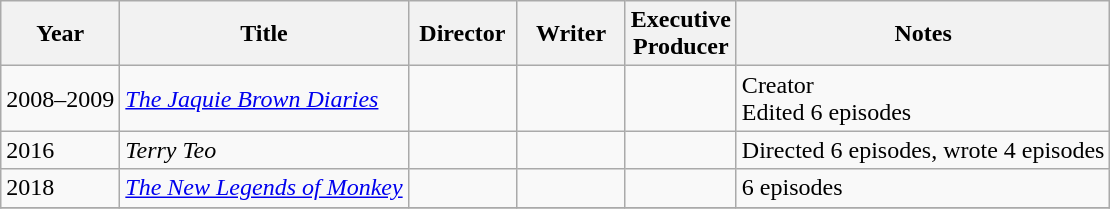<table class="wikitable">
<tr>
<th>Year</th>
<th>Title</th>
<th width="65">Director</th>
<th width="65">Writer</th>
<th width="65">Executive Producer</th>
<th>Notes</th>
</tr>
<tr>
<td>2008–2009</td>
<td><em><a href='#'>The Jaquie Brown Diaries</a></em></td>
<td></td>
<td></td>
<td></td>
<td>Creator<br>Edited 6 episodes</td>
</tr>
<tr>
<td>2016</td>
<td><em>Terry Teo</em></td>
<td></td>
<td></td>
<td></td>
<td>Directed 6 episodes, wrote 4 episodes</td>
</tr>
<tr>
<td>2018</td>
<td><em><a href='#'>The New Legends of Monkey</a></em></td>
<td></td>
<td></td>
<td></td>
<td>6 episodes</td>
</tr>
<tr>
</tr>
</table>
